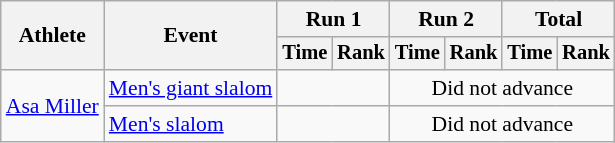<table class=wikitable style=font-size:90%;text-align:center>
<tr>
<th rowspan=2>Athlete</th>
<th rowspan=2>Event</th>
<th colspan=2>Run 1</th>
<th colspan=2>Run 2</th>
<th colspan=2>Total</th>
</tr>
<tr style="font-size:95%">
<th>Time</th>
<th>Rank</th>
<th>Time</th>
<th>Rank</th>
<th>Time</th>
<th>Rank</th>
</tr>
<tr>
<td rowspan=2 align=left><a href='#'>Asa Miller</a></td>
<td align=left><a href='#'>Men's giant slalom</a></td>
<td colspan=2></td>
<td colspan=4>Did not advance</td>
</tr>
<tr>
<td align=left><a href='#'>Men's slalom</a></td>
<td colspan=2></td>
<td colspan=4>Did not advance</td>
</tr>
</table>
